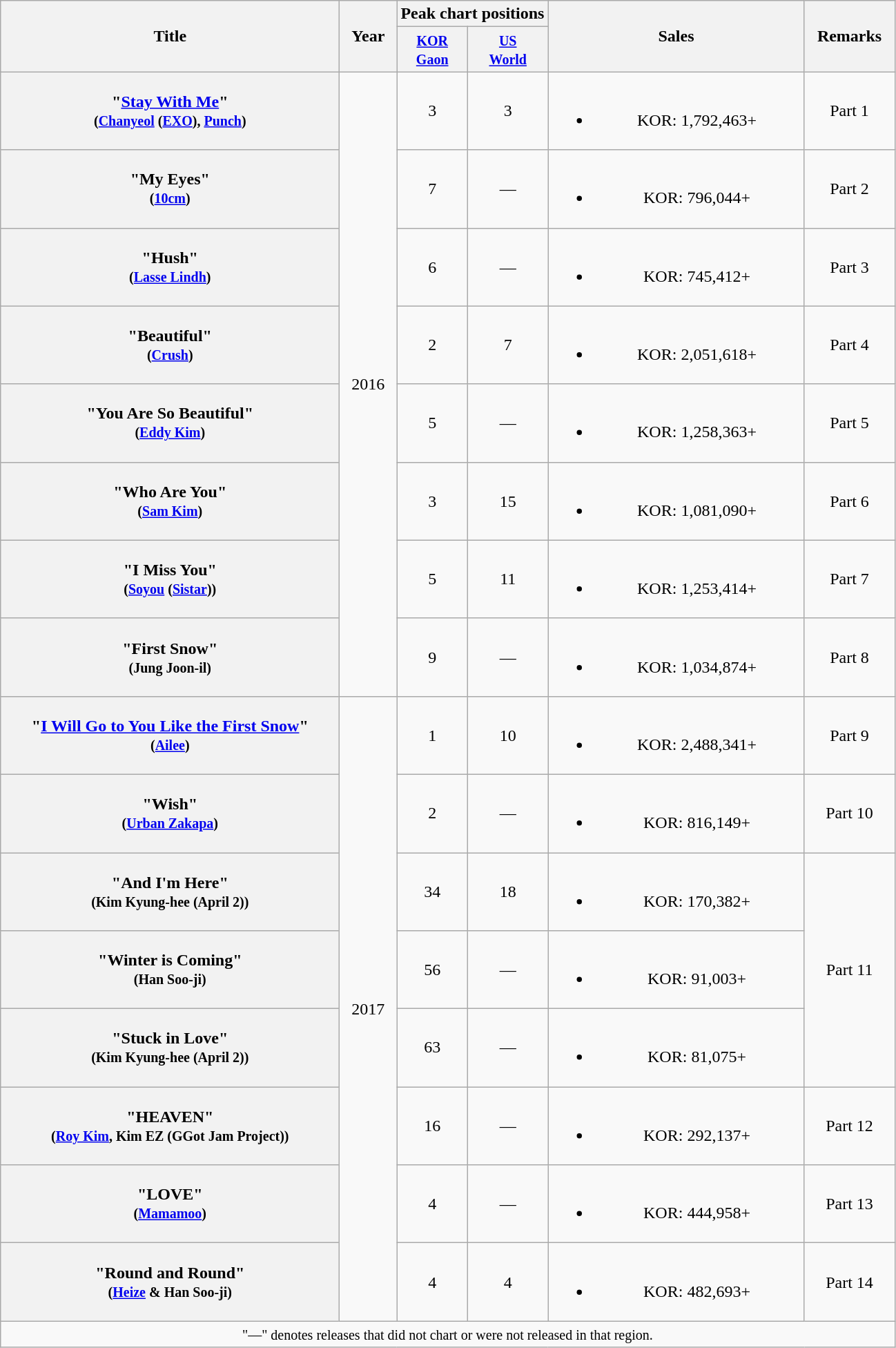<table class="wikitable plainrowheaders" style="text-align:center;">
<tr>
<th scope="col" rowspan="2" style="width:20em;">Title</th>
<th scope="col" rowspan="2" style="width:3em;">Year</th>
<th scope="col" colspan="2">Peak chart positions</th>
<th scope="col" rowspan="2" style="width:15em;">Sales</th>
<th scope="col" rowspan="2" style="width:5em;">Remarks</th>
</tr>
<tr>
<th><small><a href='#'>KOR</a></small><br><small><a href='#'>Gaon</a></small></th>
<th><small><a href='#'>US<br>World</a></small></th>
</tr>
<tr>
<th scope="row">"<a href='#'>Stay With Me</a>"<br><small>(<a href='#'>Chanyeol</a> (<a href='#'>EXO</a>),  <a href='#'>Punch</a>)</small></th>
<td rowspan ="8">2016</td>
<td>3</td>
<td>3</td>
<td><br><ul><li>KOR: 1,792,463+</li></ul></td>
<td>Part 1</td>
</tr>
<tr>
<th scope="row">"My Eyes"<br><small>(<a href='#'>10cm</a>)</small></th>
<td>7</td>
<td>—</td>
<td><br><ul><li>KOR: 796,044+</li></ul></td>
<td>Part 2</td>
</tr>
<tr>
<th scope="row">"Hush"<br><small>(<a href='#'>Lasse Lindh</a>)</small></th>
<td>6</td>
<td>—</td>
<td><br><ul><li>KOR: 745,412+</li></ul></td>
<td>Part 3</td>
</tr>
<tr>
<th scope="row">"Beautiful"<br><small>(<a href='#'>Crush</a>)</small></th>
<td>2</td>
<td>7</td>
<td><br><ul><li>KOR: 2,051,618+</li></ul></td>
<td>Part 4</td>
</tr>
<tr>
<th scope="row">"You Are So Beautiful"<br><small>(<a href='#'>Eddy Kim</a>)</small></th>
<td>5</td>
<td>—</td>
<td><br><ul><li>KOR: 1,258,363+</li></ul></td>
<td>Part 5</td>
</tr>
<tr>
<th scope="row">"Who Are You"<br><small>(<a href='#'>Sam Kim</a>)</small></th>
<td>3</td>
<td>15</td>
<td><br><ul><li>KOR: 1,081,090+</li></ul></td>
<td>Part 6</td>
</tr>
<tr>
<th scope="row">"I Miss You"<br><small>(<a href='#'>Soyou</a> (<a href='#'>Sistar</a>))</small></th>
<td>5</td>
<td>11</td>
<td><br><ul><li>KOR: 1,253,414+</li></ul></td>
<td>Part 7</td>
</tr>
<tr>
<th scope="row">"First Snow"<br><small>(Jung Joon-il)</small></th>
<td>9</td>
<td>—</td>
<td><br><ul><li>KOR: 1,034,874+</li></ul></td>
<td>Part 8</td>
</tr>
<tr>
<th scope="row">"<a href='#'>I Will Go to You Like the First Snow</a>"<br><small>(<a href='#'>Ailee</a>)</small></th>
<td rowspan="8">2017</td>
<td>1</td>
<td>10</td>
<td><br><ul><li>KOR: 2,488,341+</li></ul></td>
<td>Part 9</td>
</tr>
<tr>
<th scope="row">"Wish"<br><small>(<a href='#'>Urban Zakapa</a>)</small></th>
<td>2</td>
<td>—</td>
<td><br><ul><li>KOR: 816,149+</li></ul></td>
<td>Part 10</td>
</tr>
<tr>
<th scope="row">"And I'm Here"<br><small>(Kim Kyung-hee (April 2))</small></th>
<td>34</td>
<td>18</td>
<td><br><ul><li>KOR: 170,382+</li></ul></td>
<td rowspan="3">Part 11</td>
</tr>
<tr>
<th scope="row">"Winter is Coming"<br><small>(Han Soo-ji)</small></th>
<td>56</td>
<td>—</td>
<td><br><ul><li>KOR: 91,003+</li></ul></td>
</tr>
<tr>
<th scope="row">"Stuck in Love"<br><small>(Kim Kyung-hee (April 2))</small></th>
<td>63</td>
<td>—</td>
<td><br><ul><li>KOR: 81,075+</li></ul></td>
</tr>
<tr>
<th scope="row">"HEAVEN"<br><small>(<a href='#'>Roy Kim</a>, Kim EZ (GGot Jam Project))</small></th>
<td>16</td>
<td>—</td>
<td><br><ul><li>KOR: 292,137+</li></ul></td>
<td>Part 12</td>
</tr>
<tr>
<th scope="row">"LOVE"<br><small>(<a href='#'>Mamamoo</a>)</small></th>
<td>4</td>
<td>—</td>
<td><br><ul><li>KOR: 444,958+</li></ul></td>
<td>Part 13</td>
</tr>
<tr>
<th scope="row">"Round and Round"<br><small>(<a href='#'>Heize</a> & Han Soo-ji)</small></th>
<td>4</td>
<td>4</td>
<td><br><ul><li>KOR: 482,693+</li></ul></td>
<td>Part 14</td>
</tr>
<tr>
<td colspan="8"><small>"—" denotes releases that did not chart or were not released in that region.</small></td>
</tr>
</table>
